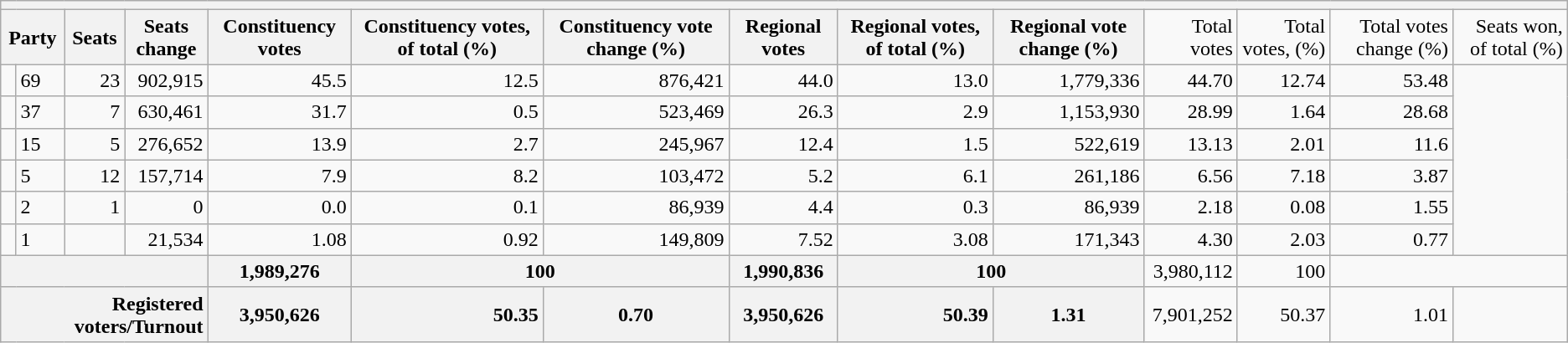<table class="wikitable" style="text-align:right;">
<tr>
<th colspan="14"></th>
</tr>
<tr>
<th colspan="2" rowspan="1">Party</th>
<th>Seats</th>
<th>Seats <br>change</th>
<th>Constituency votes</th>
<th>Constituency votes, of total (%)</th>
<th>Constituency vote change (%)</th>
<th>Regional votes</th>
<th>Regional votes, of total (%)</th>
<th>Regional vote change (%)</th>
<td>Total votes</td>
<td>Total votes, (%)</td>
<td>Total votes change (%)</td>
<td>Seats won, of total (%)</td>
</tr>
<tr>
<td></td>
<td rowspan="1" style="text-align: left;" scope="row">69</td>
<td>23</td>
<td>902,915</td>
<td>45.5</td>
<td>12.5</td>
<td>876,421</td>
<td>44.0</td>
<td>13.0</td>
<td>1,779,336</td>
<td>44.70</td>
<td>12.74</td>
<td>53.48</td>
</tr>
<tr>
<td></td>
<td rowspan="1" style="text-align: left;" scope="row">37</td>
<td>7</td>
<td>630,461</td>
<td>31.7</td>
<td>0.5</td>
<td>523,469</td>
<td>26.3</td>
<td>2.9</td>
<td>1,153,930</td>
<td>28.99</td>
<td>1.64</td>
<td>28.68</td>
</tr>
<tr>
<td></td>
<td rowspan="1" style="text-align: left;" scope="row">15</td>
<td>5</td>
<td>276,652</td>
<td>13.9</td>
<td>2.7</td>
<td>245,967</td>
<td>12.4</td>
<td>1.5</td>
<td>522,619</td>
<td>13.13</td>
<td>2.01</td>
<td>11.6</td>
</tr>
<tr>
<td></td>
<td rowspan="1" style="text-align: left;" scope="row">5</td>
<td>12</td>
<td>157,714</td>
<td>7.9</td>
<td>8.2</td>
<td>103,472</td>
<td>5.2</td>
<td>6.1</td>
<td>261,186</td>
<td>6.56</td>
<td>7.18</td>
<td>3.87</td>
</tr>
<tr>
<td></td>
<td rowspan="1" style="text-align: left;" scope="row">2</td>
<td>1</td>
<td>0</td>
<td>0.0</td>
<td>0.1</td>
<td>86,939</td>
<td>4.4</td>
<td>0.3</td>
<td>86,939</td>
<td>2.18</td>
<td>0.08</td>
<td>1.55</td>
</tr>
<tr>
<td></td>
<td rowspan="1" style="text-align: left;" scope="row">1</td>
<td></td>
<td>21,534</td>
<td>1.08</td>
<td>0.92</td>
<td>149,809</td>
<td>7.52</td>
<td>3.08</td>
<td>171,343</td>
<td>4.30</td>
<td>2.03</td>
<td>0.77</td>
</tr>
<tr class="unsorted">
<th colspan="4" style="text-align:right;"></th>
<th>1,989,276</th>
<th colspan="2">100</th>
<th><strong>1,990,836</strong></th>
<th colspan="2">100</th>
<td>3,980,112</td>
<td>100</td>
<td colspan="2"></td>
</tr>
<tr class="unsorted">
<th colspan="4" style="text-align:right;">Registered voters/Turnout</th>
<th>3,950,626</th>
<th style="text-align:right;">50.35</th>
<th>0.70</th>
<th>3,950,626</th>
<th style="text-align:right;">50.39</th>
<th>1.31</th>
<td>7,901,252</td>
<td style="text-align:right;">50.37</td>
<td>1.01</td>
<td></td>
</tr>
</table>
